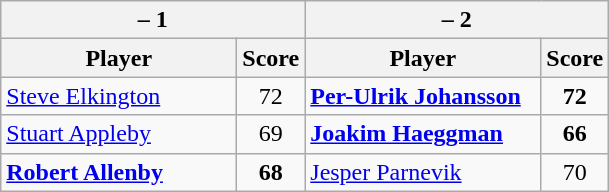<table class=wikitable>
<tr>
<th colspan=2> – 1</th>
<th colspan=2> – 2</th>
</tr>
<tr>
<th width=150>Player</th>
<th>Score</th>
<th width=150>Player</th>
<th>Score</th>
</tr>
<tr>
<td><a href='#'>Steve Elkington</a></td>
<td align=center>72</td>
<td><strong><a href='#'>Per-Ulrik Johansson</a></strong></td>
<td align=center><strong>72</strong></td>
</tr>
<tr>
<td><a href='#'>Stuart Appleby</a></td>
<td align=center>69</td>
<td><strong><a href='#'>Joakim Haeggman</a></strong></td>
<td align=center><strong>66</strong></td>
</tr>
<tr>
<td><strong><a href='#'>Robert Allenby</a></strong></td>
<td align=center><strong>68</strong></td>
<td><a href='#'>Jesper Parnevik</a></td>
<td align=center>70</td>
</tr>
</table>
